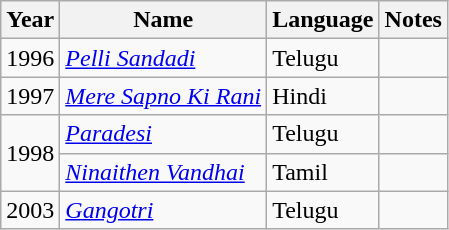<table class="wikitable">
<tr>
<th>Year</th>
<th>Name</th>
<th>Language</th>
<th>Notes</th>
</tr>
<tr>
<td>1996</td>
<td><em><a href='#'>Pelli Sandadi</a></em></td>
<td>Telugu</td>
<td></td>
</tr>
<tr>
<td>1997</td>
<td><em><a href='#'>Mere Sapno Ki Rani</a></em></td>
<td>Hindi</td>
<td></td>
</tr>
<tr>
<td rowspan="2">1998</td>
<td><em><a href='#'>Paradesi</a></em></td>
<td>Telugu</td>
<td></td>
</tr>
<tr>
<td><em><a href='#'>Ninaithen Vandhai</a></em></td>
<td>Tamil</td>
<td></td>
</tr>
<tr>
<td>2003</td>
<td><em><a href='#'>Gangotri</a></em></td>
<td>Telugu</td>
<td></td>
</tr>
</table>
